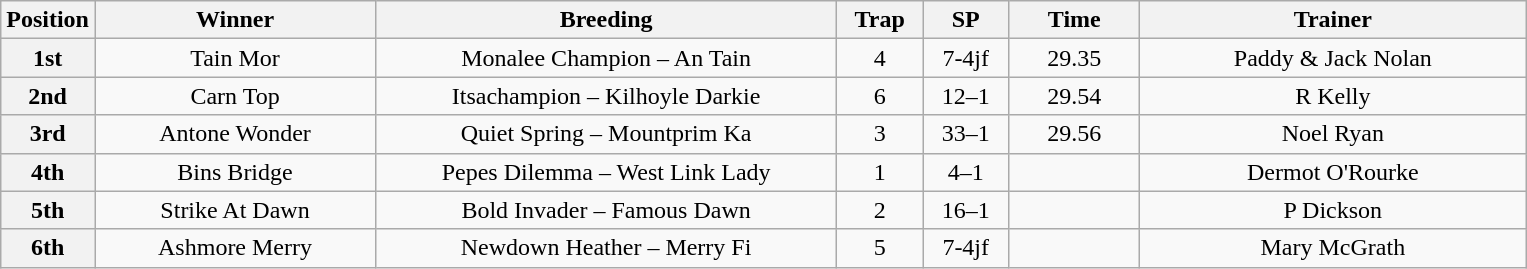<table class="wikitable" style="text-align: center">
<tr>
<th width=50>Position</th>
<th width=180>Winner</th>
<th width=300>Breeding</th>
<th width=50>Trap</th>
<th width=50>SP</th>
<th width=80>Time</th>
<th width=250>Trainer</th>
</tr>
<tr>
<th>1st</th>
<td>Tain Mor</td>
<td>Monalee Champion – An Tain</td>
<td>4</td>
<td>7-4jf</td>
<td>29.35</td>
<td>Paddy & Jack Nolan</td>
</tr>
<tr>
<th>2nd</th>
<td>Carn Top</td>
<td>Itsachampion – Kilhoyle Darkie</td>
<td>6</td>
<td>12–1</td>
<td>29.54</td>
<td>R Kelly</td>
</tr>
<tr>
<th>3rd</th>
<td>Antone Wonder</td>
<td>Quiet Spring – Mountprim Ka</td>
<td>3</td>
<td>33–1</td>
<td>29.56</td>
<td>Noel Ryan</td>
</tr>
<tr>
<th>4th</th>
<td>Bins Bridge</td>
<td>Pepes Dilemma – West Link Lady</td>
<td>1</td>
<td>4–1</td>
<td></td>
<td>Dermot O'Rourke</td>
</tr>
<tr>
<th>5th</th>
<td>Strike At Dawn</td>
<td>Bold Invader – Famous Dawn</td>
<td>2</td>
<td>16–1</td>
<td></td>
<td>P Dickson</td>
</tr>
<tr>
<th>6th</th>
<td>Ashmore Merry</td>
<td>Newdown Heather – Merry Fi</td>
<td>5</td>
<td>7-4jf</td>
<td></td>
<td>Mary McGrath</td>
</tr>
</table>
